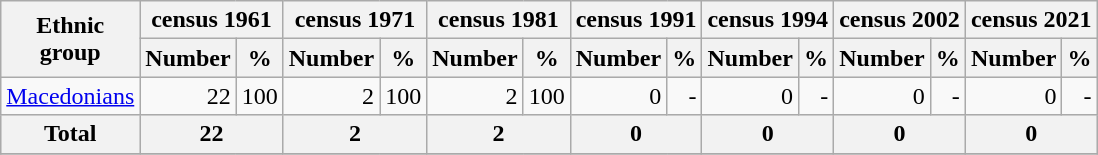<table class="wikitable">
<tr>
<th rowspan="2">Ethnic<br>group</th>
<th colspan="2">census 1961</th>
<th colspan="2">census 1971</th>
<th colspan="2">census 1981</th>
<th colspan="2">census 1991</th>
<th colspan="2">census 1994</th>
<th colspan="2">census 2002</th>
<th colspan="2">census 2021</th>
</tr>
<tr bgcolor="#e0e0e0">
<th>Number</th>
<th>%</th>
<th>Number</th>
<th>%</th>
<th>Number</th>
<th>%</th>
<th>Number</th>
<th>%</th>
<th>Number</th>
<th>%</th>
<th>Number</th>
<th>%</th>
<th>Number</th>
<th>%</th>
</tr>
<tr>
<td><a href='#'>Macedonians</a></td>
<td align="right">22</td>
<td align="right">100</td>
<td align="right">2</td>
<td align="right">100</td>
<td align="right">2</td>
<td align="right">100</td>
<td align="right">0</td>
<td align="right">-</td>
<td align="right">0</td>
<td align="right">-</td>
<td align="right">0</td>
<td align="right">-</td>
<td align="right">0</td>
<td align="right">-</td>
</tr>
<tr bgcolor="#e0e0e0">
<th align="left">Total</th>
<th colspan="2">22</th>
<th colspan="2">2</th>
<th colspan="2">2</th>
<th colspan="2">0</th>
<th colspan="2">0</th>
<th colspan="2">0</th>
<th colspan="2">0</th>
</tr>
<tr>
</tr>
</table>
